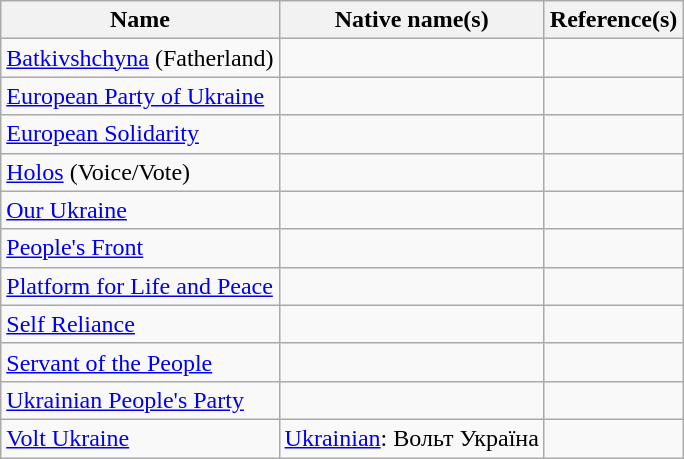<table class="wikitable">
<tr>
<th>Name</th>
<th>Native name(s)</th>
<th>Reference(s)</th>
</tr>
<tr>
<td><a href='#'>Batkivshchyna</a> (Fatherland)</td>
<td></td>
<td></td>
</tr>
<tr>
<td><a href='#'>European Party of Ukraine</a></td>
<td></td>
<td></td>
</tr>
<tr>
<td><a href='#'>European Solidarity</a></td>
<td></td>
<td></td>
</tr>
<tr>
<td><a href='#'>Holos</a> (Voice/Vote)</td>
<td></td>
<td></td>
</tr>
<tr>
<td><a href='#'>Our Ukraine</a></td>
<td></td>
<td></td>
</tr>
<tr>
<td><a href='#'>People's Front</a></td>
<td></td>
<td></td>
</tr>
<tr>
<td><a href='#'>Platform for Life and Peace</a></td>
<td></td>
<td></td>
</tr>
<tr>
<td><a href='#'>Self Reliance</a></td>
<td></td>
<td></td>
</tr>
<tr>
<td><a href='#'>Servant of the People</a></td>
<td></td>
<td></td>
</tr>
<tr>
<td><a href='#'>Ukrainian People's Party</a></td>
<td></td>
<td></td>
</tr>
<tr>
<td><a href='#'>Volt Ukraine</a></td>
<td><a href='#'>Ukrainian</a>: Вольт Україна</td>
<td></td>
</tr>
</table>
